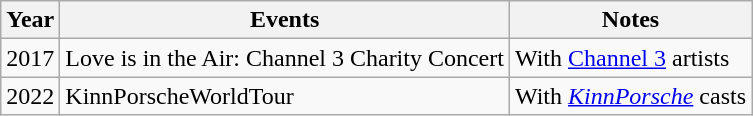<table class="wikitable">
<tr>
<th>Year</th>
<th>Events</th>
<th>Notes</th>
</tr>
<tr>
<td>2017</td>
<td>Love is in the Air: Channel 3 Charity Concert</td>
<td>With <a href='#'>Channel 3</a> artists</td>
</tr>
<tr>
<td>2022</td>
<td>KinnPorscheWorldTour</td>
<td>With <em><a href='#'>KinnPorsche</a></em> casts</td>
</tr>
</table>
